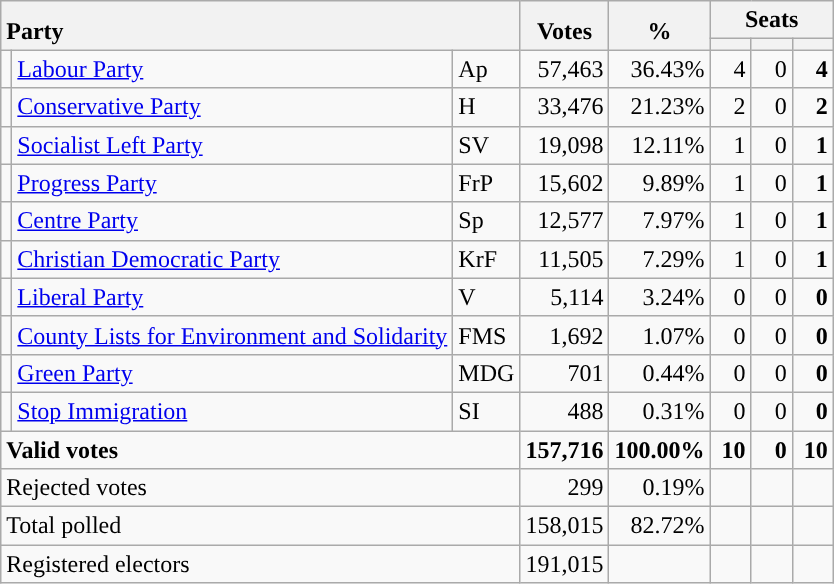<table class="wikitable" border="1" style="text-align:right;">
<tr>
<th style="text-align:left;" valign=bottom rowspan=2 colspan=3>Party</th>
<th align=center valign=bottom rowspan=2 width="50">Votes</th>
<th align=center valign=bottom rowspan=2 width="50">%</th>
<th colspan=3>Seats</th>
</tr>
<tr>
<th align=center valign=bottom width="20"><small></small></th>
<th align=center valign=bottom width="20"><small><a href='#'></a></small></th>
<th align=center valign=bottom width="20"><small></small></th>
</tr>
<tr>
<td style="color:inherit;background:"></td>
<td align=left><a href='#'>Labour Party</a></td>
<td align=left>Ap</td>
<td>57,463</td>
<td>36.43%</td>
<td>4</td>
<td>0</td>
<td><strong>4</strong></td>
</tr>
<tr>
<td style="color:inherit;background:"></td>
<td align=left><a href='#'>Conservative Party</a></td>
<td align=left>H</td>
<td>33,476</td>
<td>21.23%</td>
<td>2</td>
<td>0</td>
<td><strong>2</strong></td>
</tr>
<tr>
<td style="color:inherit;background:"></td>
<td align=left><a href='#'>Socialist Left Party</a></td>
<td align=left>SV</td>
<td>19,098</td>
<td>12.11%</td>
<td>1</td>
<td>0</td>
<td><strong>1</strong></td>
</tr>
<tr>
<td style="color:inherit;background:"></td>
<td align=left><a href='#'>Progress Party</a></td>
<td align=left>FrP</td>
<td>15,602</td>
<td>9.89%</td>
<td>1</td>
<td>0</td>
<td><strong>1</strong></td>
</tr>
<tr>
<td style="color:inherit;background:"></td>
<td align=left><a href='#'>Centre Party</a></td>
<td align=left>Sp</td>
<td>12,577</td>
<td>7.97%</td>
<td>1</td>
<td>0</td>
<td><strong>1</strong></td>
</tr>
<tr>
<td style="color:inherit;background:"></td>
<td align=left><a href='#'>Christian Democratic Party</a></td>
<td align=left>KrF</td>
<td>11,505</td>
<td>7.29%</td>
<td>1</td>
<td>0</td>
<td><strong>1</strong></td>
</tr>
<tr>
<td style="color:inherit;background:"></td>
<td align=left><a href='#'>Liberal Party</a></td>
<td align=left>V</td>
<td>5,114</td>
<td>3.24%</td>
<td>0</td>
<td>0</td>
<td><strong>0</strong></td>
</tr>
<tr>
<td></td>
<td align=left><a href='#'>County Lists for Environment and Solidarity</a></td>
<td align=left>FMS</td>
<td>1,692</td>
<td>1.07%</td>
<td>0</td>
<td>0</td>
<td><strong>0</strong></td>
</tr>
<tr>
<td style="color:inherit;background:"></td>
<td align=left><a href='#'>Green Party</a></td>
<td align=left>MDG</td>
<td>701</td>
<td>0.44%</td>
<td>0</td>
<td>0</td>
<td><strong>0</strong></td>
</tr>
<tr>
<td style="color:inherit;background:"></td>
<td align=left><a href='#'>Stop Immigration</a></td>
<td align=left>SI</td>
<td>488</td>
<td>0.31%</td>
<td>0</td>
<td>0</td>
<td><strong>0</strong></td>
</tr>
<tr style="font-weight:bold">
<td align=left colspan=3>Valid votes</td>
<td>157,716</td>
<td>100.00%</td>
<td>10</td>
<td>0</td>
<td>10</td>
</tr>
<tr>
<td align=left colspan=3>Rejected votes</td>
<td>299</td>
<td>0.19%</td>
<td></td>
<td></td>
<td></td>
</tr>
<tr>
<td align=left colspan=3>Total polled</td>
<td>158,015</td>
<td>82.72%</td>
<td></td>
<td></td>
<td></td>
</tr>
<tr>
<td align=left colspan=3>Registered electors</td>
<td>191,015</td>
<td></td>
<td></td>
<td></td>
<td></td>
</tr>
</table>
